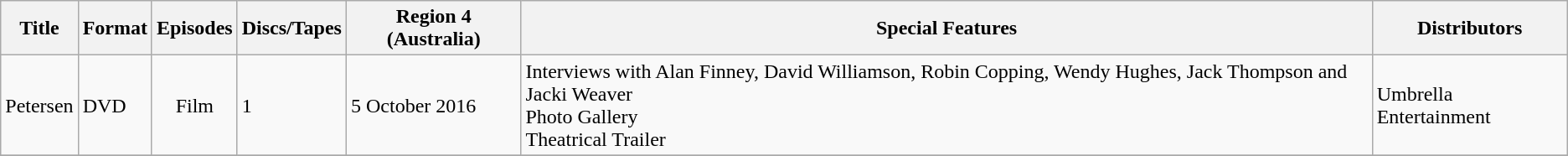<table class="wikitable">
<tr>
<th>Title</th>
<th>Format</th>
<th>Episodes</th>
<th>Discs/Tapes</th>
<th>Region 4 (Australia)</th>
<th>Special Features</th>
<th>Distributors</th>
</tr>
<tr>
<td>Petersen</td>
<td>DVD</td>
<td style="text-align:center;">Film</td>
<td>1</td>
<td>5 October 2016</td>
<td>Interviews with Alan Finney, David Williamson, Robin Copping, Wendy Hughes, Jack Thompson and Jacki Weaver<br>Photo Gallery<br>Theatrical Trailer</td>
<td>Umbrella Entertainment</td>
</tr>
<tr>
</tr>
</table>
